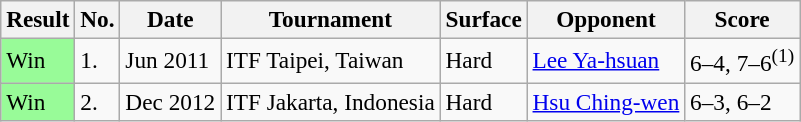<table class="wikitable" style="font-size:97%">
<tr>
<th>Result</th>
<th>No.</th>
<th>Date</th>
<th>Tournament</th>
<th>Surface</th>
<th>Opponent</th>
<th>Score</th>
</tr>
<tr>
<td style="background:#98fb98;">Win</td>
<td>1.</td>
<td>Jun 2011</td>
<td>ITF Taipei, Taiwan</td>
<td>Hard</td>
<td> <a href='#'>Lee Ya-hsuan</a></td>
<td>6–4, 7–6<sup>(1)</sup></td>
</tr>
<tr>
<td style="background:#98fb98;">Win</td>
<td>2.</td>
<td>Dec 2012</td>
<td>ITF Jakarta, Indonesia</td>
<td>Hard</td>
<td> <a href='#'>Hsu Ching-wen</a></td>
<td>6–3, 6–2</td>
</tr>
</table>
